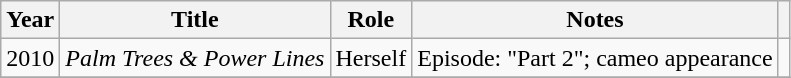<table class="wikitable sortable">
<tr>
<th>Year</th>
<th>Title</th>
<th>Role</th>
<th class="unsortable">Notes</th>
<th scope="col"></th>
</tr>
<tr>
<td>2010</td>
<td><em>Palm Trees & Power Lines</em></td>
<td>Herself</td>
<td>Episode: "Part 2"; cameo appearance</td>
<td></td>
</tr>
<tr>
</tr>
</table>
